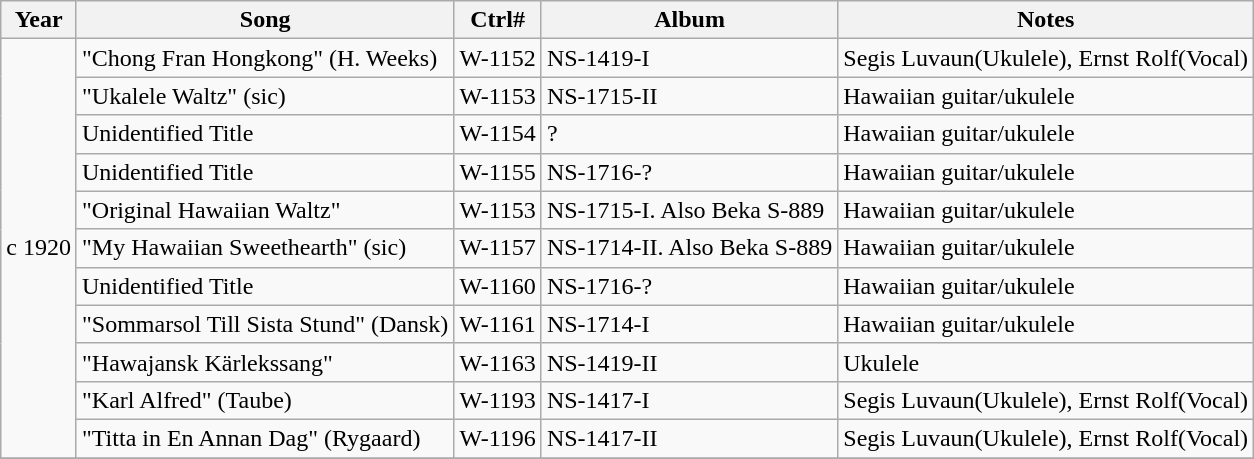<table class="wikitable">
<tr>
<th>Year</th>
<th>Song</th>
<th>Ctrl#</th>
<th>Album</th>
<th>Notes</th>
</tr>
<tr>
<td rowspan=11>c 1920</td>
<td>"Chong Fran Hongkong" (H. Weeks)</td>
<td>W-1152</td>
<td>NS-1419-I</td>
<td>Segis Luvaun(Ukulele), Ernst Rolf(Vocal)</td>
</tr>
<tr>
<td>"Ukalele Waltz" (sic)</td>
<td>W-1153</td>
<td>NS-1715-II</td>
<td>Hawaiian guitar/ukulele</td>
</tr>
<tr>
<td>Unidentified Title</td>
<td>W-1154</td>
<td>?</td>
<td>Hawaiian guitar/ukulele</td>
</tr>
<tr>
<td>Unidentified Title</td>
<td>W-1155</td>
<td>NS-1716-?</td>
<td>Hawaiian guitar/ukulele</td>
</tr>
<tr>
<td>"Original Hawaiian Waltz"</td>
<td>W-1153</td>
<td>NS-1715-I. Also Beka S-889</td>
<td>Hawaiian guitar/ukulele</td>
</tr>
<tr>
<td>"My Hawaiian Sweethearth" (sic)</td>
<td>W-1157</td>
<td>NS-1714-II. Also Beka S-889</td>
<td>Hawaiian guitar/ukulele</td>
</tr>
<tr>
<td>Unidentified Title</td>
<td>W-1160</td>
<td>NS-1716-?</td>
<td>Hawaiian guitar/ukulele</td>
</tr>
<tr>
<td>"Sommarsol Till Sista Stund" (Dansk)</td>
<td>W-1161</td>
<td>NS-1714-I</td>
<td>Hawaiian guitar/ukulele</td>
</tr>
<tr>
<td>"Hawajansk Kärlekssang"</td>
<td>W-1163</td>
<td>NS-1419-II</td>
<td>Ukulele</td>
</tr>
<tr>
<td>"Karl Alfred" (Taube)</td>
<td>W-1193</td>
<td>NS-1417-I</td>
<td>Segis Luvaun(Ukulele), Ernst Rolf(Vocal)</td>
</tr>
<tr>
<td>"Titta in En Annan Dag" (Rygaard)</td>
<td>W-1196</td>
<td>NS-1417-II</td>
<td>Segis Luvaun(Ukulele), Ernst Rolf(Vocal)</td>
</tr>
<tr>
</tr>
</table>
